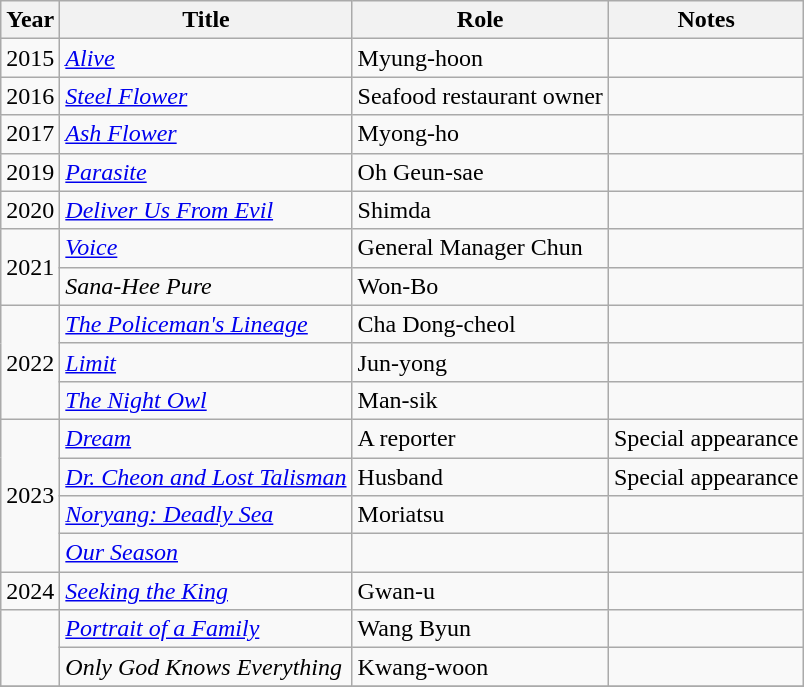<table class="wikitable">
<tr>
<th>Year</th>
<th>Title</th>
<th>Role</th>
<th>Notes</th>
</tr>
<tr>
<td>2015</td>
<td><em><a href='#'>Alive</a></em></td>
<td>Myung-hoon</td>
<td></td>
</tr>
<tr>
<td>2016</td>
<td><em><a href='#'>Steel Flower</a></em></td>
<td>Seafood restaurant owner</td>
<td></td>
</tr>
<tr>
<td>2017</td>
<td><em><a href='#'>Ash Flower</a></em></td>
<td>Myong-ho</td>
<td></td>
</tr>
<tr>
<td>2019</td>
<td><em><a href='#'>Parasite</a></em></td>
<td>Oh Geun-sae</td>
<td></td>
</tr>
<tr>
<td>2020</td>
<td><em><a href='#'>Deliver Us From Evil</a></em></td>
<td>Shimda</td>
<td></td>
</tr>
<tr>
<td rowspan=2>2021</td>
<td><em><a href='#'>Voice</a></em></td>
<td>General Manager Chun</td>
<td></td>
</tr>
<tr>
<td><em>Sana-Hee Pure</em></td>
<td>Won-Bo</td>
<td></td>
</tr>
<tr>
<td rowspan=3>2022</td>
<td><em><a href='#'>The Policeman's Lineage</a></em></td>
<td>Cha Dong-cheol</td>
<td></td>
</tr>
<tr>
<td><em><a href='#'>Limit</a></em></td>
<td>Jun-yong</td>
<td></td>
</tr>
<tr>
<td><em><a href='#'>The Night Owl</a></em></td>
<td>Man-sik</td>
<td></td>
</tr>
<tr>
<td rowspan=4>2023</td>
<td><em><a href='#'>Dream</a></em></td>
<td>A reporter</td>
<td>Special appearance</td>
</tr>
<tr>
<td><em><a href='#'>Dr. Cheon and Lost Talisman</a></em></td>
<td>Husband</td>
<td>Special appearance</td>
</tr>
<tr>
<td><em><a href='#'>Noryang: Deadly Sea</a></em></td>
<td>Moriatsu</td>
<td></td>
</tr>
<tr>
<td><em><a href='#'>Our Season</a></em></td>
<td></td>
<td></td>
</tr>
<tr>
<td>2024</td>
<td><em><a href='#'>Seeking the King</a></em></td>
<td>Gwan-u</td>
<td></td>
</tr>
<tr>
<td rowspan=2></td>
<td><em><a href='#'>Portrait of a Family</a></em></td>
<td>Wang Byun</td>
<td></td>
</tr>
<tr>
<td><em>Only God Knows Everything</em></td>
<td>Kwang-woon</td>
<td></td>
</tr>
<tr>
</tr>
</table>
